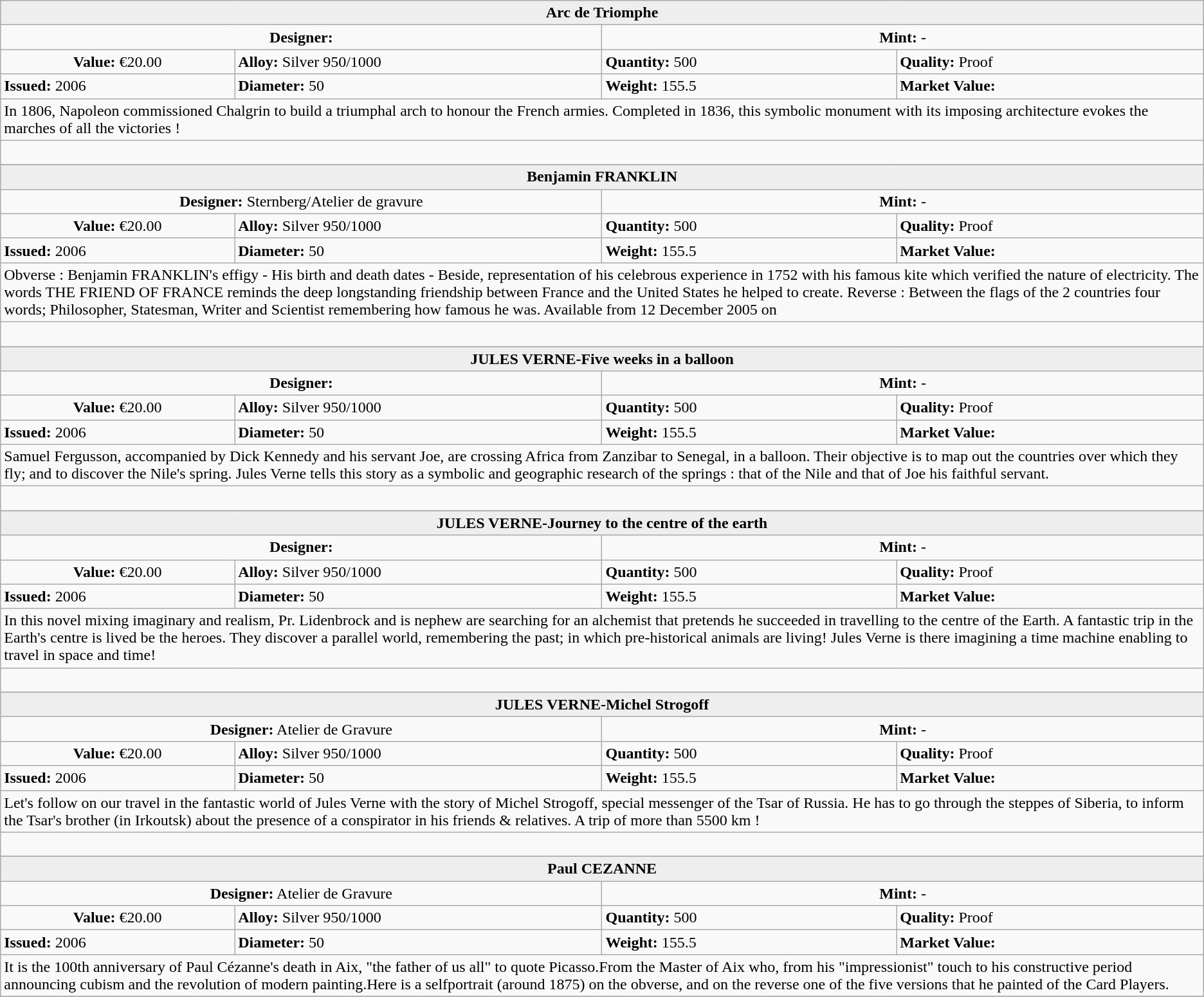<table class="wikitable">
<tr>
<th colspan="4" align=center style="background:#eeeeee;">Arc de Triomphe</th>
</tr>
<tr>
<td colspan="2" width="50%" align=center><strong>Designer:</strong></td>
<td colspan="2" width="50%" align=center><strong>Mint:</strong> -</td>
</tr>
<tr>
<td align=center><strong>Value:</strong> €20.00</td>
<td><strong>Alloy:</strong> Silver 950/1000</td>
<td><strong>Quantity:</strong> 500</td>
<td><strong>Quality:</strong> Proof</td>
</tr>
<tr>
<td><strong>Issued:</strong> 2006</td>
<td><strong>Diameter:</strong> 50</td>
<td><strong>Weight:</strong> 155.5</td>
<td><strong>Market Value:</strong></td>
</tr>
<tr>
<td colspan="4" align=left>In 1806, Napoleon commissioned Chalgrin to build a triumphal arch to honour the French armies. Completed in 1836, this symbolic monument with its imposing architecture evokes the marches of all the victories !</td>
</tr>
<tr>
<td colspan="4"> </td>
</tr>
<tr>
</tr>
<tr>
<th colspan="4" align=center style="background:#eeeeee;">Benjamin FRANKLIN</th>
</tr>
<tr>
<td colspan="2" width="50%" align=center><strong>Designer:</strong> Sternberg/Atelier de gravure</td>
<td colspan="2" width="50%" align=center><strong>Mint:</strong> -</td>
</tr>
<tr>
<td align=center><strong>Value:</strong> €20.00</td>
<td><strong>Alloy:</strong> Silver 950/1000</td>
<td><strong>Quantity:</strong> 500</td>
<td><strong>Quality:</strong> Proof</td>
</tr>
<tr>
<td><strong>Issued:</strong> 2006</td>
<td><strong>Diameter:</strong> 50</td>
<td><strong>Weight:</strong> 155.5</td>
<td><strong>Market Value:</strong></td>
</tr>
<tr>
<td colspan="4" align=left>Obverse : Benjamin FRANKLIN's effigy - His birth and death dates - Beside, representation of his celebrous experience in 1752 with his famous kite which verified the nature of electricity. The words THE FRIEND OF FRANCE reminds the deep longstanding friendship between France and the United States he helped to create. Reverse : Between the flags of the 2 countries four words; Philosopher, Statesman, Writer and Scientist remembering how famous he was. Available from 12 December 2005 on</td>
</tr>
<tr>
<td colspan="4"> </td>
</tr>
<tr>
</tr>
<tr>
<th colspan="4" align=center style="background:#eeeeee;">JULES VERNE-Five weeks in a balloon</th>
</tr>
<tr>
<td colspan="2" width="50%" align=center><strong>Designer:</strong></td>
<td colspan="2" width="50%" align=center><strong>Mint:</strong> -</td>
</tr>
<tr>
<td align=center><strong>Value:</strong> €20.00</td>
<td><strong>Alloy:</strong> Silver 950/1000</td>
<td><strong>Quantity:</strong> 500</td>
<td><strong>Quality:</strong> Proof</td>
</tr>
<tr>
<td><strong>Issued:</strong> 2006</td>
<td><strong>Diameter:</strong> 50</td>
<td><strong>Weight:</strong> 155.5</td>
<td><strong>Market Value:</strong></td>
</tr>
<tr>
<td colspan="4" align=left>Samuel Fergusson, accompanied by Dick Kennedy and his servant Joe, are crossing Africa from Zanzibar to Senegal, in a balloon. Their objective is to map out the countries over which they fly; and to discover the Nile's spring. Jules Verne tells this story as a symbolic and geographic research of the springs : that of the Nile and that of Joe his faithful servant.</td>
</tr>
<tr>
<td colspan="4"> </td>
</tr>
<tr>
</tr>
<tr>
<th colspan="4" align=center style="background:#eeeeee;">JULES VERNE-Journey to the centre of the earth</th>
</tr>
<tr>
<td colspan="2" width="50%" align=center><strong>Designer:</strong></td>
<td colspan="2" width="50%" align=center><strong>Mint:</strong> -</td>
</tr>
<tr>
<td align=center><strong>Value:</strong> €20.00</td>
<td><strong>Alloy:</strong> Silver 950/1000</td>
<td><strong>Quantity:</strong> 500</td>
<td><strong>Quality:</strong> Proof</td>
</tr>
<tr>
<td><strong>Issued:</strong> 2006</td>
<td><strong>Diameter:</strong> 50</td>
<td><strong>Weight:</strong> 155.5</td>
<td><strong>Market Value:</strong></td>
</tr>
<tr>
<td colspan="4" align=left>In this novel mixing imaginary and realism, Pr. Lidenbrock and is nephew are searching for an alchemist that pretends he succeeded in travelling to the centre of the Earth. A fantastic trip in the Earth's centre is lived be the heroes. They discover a parallel world, remembering the past; in which pre-historical animals are living! Jules Verne is there imagining a time machine enabling to travel in space and time!</td>
</tr>
<tr>
<td colspan="4"> </td>
</tr>
<tr>
</tr>
<tr>
<th colspan="4" align=center style="background:#eeeeee;">JULES VERNE-Michel Strogoff</th>
</tr>
<tr>
<td colspan="2" width="50%" align=center><strong>Designer:</strong> Atelier de Gravure</td>
<td colspan="2" width="50%" align=center><strong>Mint:</strong> -</td>
</tr>
<tr>
<td align=center><strong>Value:</strong> €20.00</td>
<td><strong>Alloy:</strong> Silver 950/1000</td>
<td><strong>Quantity:</strong> 500</td>
<td><strong>Quality:</strong> Proof</td>
</tr>
<tr>
<td><strong>Issued:</strong> 2006</td>
<td><strong>Diameter:</strong> 50</td>
<td><strong>Weight:</strong> 155.5</td>
<td><strong>Market Value:</strong></td>
</tr>
<tr>
<td colspan="4" align=left>Let's follow on our travel in the fantastic world of Jules Verne with the story of Michel Strogoff, special messenger of the Tsar of Russia. He has to go through the steppes of Siberia, to inform the Tsar's brother (in Irkoutsk) about the presence of a conspirator in his friends & relatives. A trip of more than 5500 km !</td>
</tr>
<tr>
<td colspan="4"> </td>
</tr>
<tr>
</tr>
<tr>
<th colspan="4" align=center style="background:#eeeeee;">Paul CEZANNE</th>
</tr>
<tr>
<td colspan="2" width="50%" align=center><strong>Designer:</strong> Atelier de Gravure</td>
<td colspan="2" width="50%" align=center><strong>Mint:</strong> -</td>
</tr>
<tr>
<td align=center><strong>Value:</strong> €20.00</td>
<td><strong>Alloy:</strong> Silver 950/1000</td>
<td><strong>Quantity:</strong> 500</td>
<td><strong>Quality:</strong> Proof</td>
</tr>
<tr>
<td><strong>Issued:</strong> 2006</td>
<td><strong>Diameter:</strong> 50</td>
<td><strong>Weight:</strong> 155.5</td>
<td><strong>Market Value:</strong></td>
</tr>
<tr>
<td colspan="4" align=left>It is the 100th anniversary of Paul Cézanne's death in Aix, "the father of us all" to quote Picasso.From the Master of Aix who, from his "impressionist" touch to his constructive period announcing cubism and the revolution of modern painting.Here is a selfportrait (around 1875) on the obverse, and on the reverse one of the five versions that he painted of the Card Players.</td>
</tr>
<tr>
</tr>
</table>
